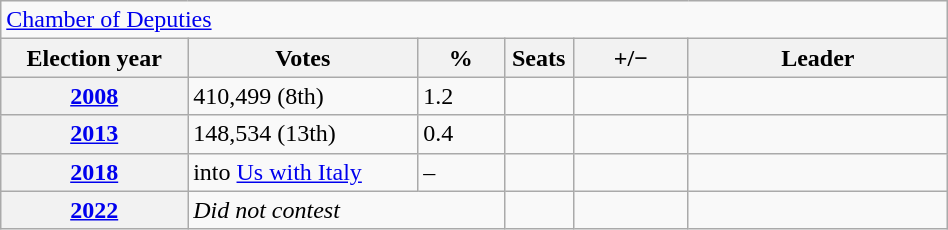<table class=wikitable style="width:50%; border:1px #AAAAFF solid">
<tr>
<td colspan=6><a href='#'>Chamber of Deputies</a></td>
</tr>
<tr>
<th width=13%>Election year</th>
<th width=16%>Votes</th>
<th width=6%>%</th>
<th width=1%>Seats</th>
<th width=8%>+/−</th>
<th width=18%>Leader</th>
</tr>
<tr>
<th><a href='#'>2008</a></th>
<td>410,499 (8th)</td>
<td>1.2</td>
<td></td>
<td></td>
<td></td>
</tr>
<tr>
<th><a href='#'>2013</a></th>
<td>148,534 (13th)</td>
<td>0.4</td>
<td></td>
<td></td>
<td></td>
</tr>
<tr>
<th><a href='#'>2018</a></th>
<td>into <a href='#'>Us with Italy</a></td>
<td>–</td>
<td></td>
<td></td>
<td></td>
</tr>
<tr>
<th><a href='#'>2022</a></th>
<td colspan="2"><em>Did not contest</em></td>
<td></td>
<td></td>
<td></td>
</tr>
</table>
